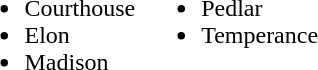<table border="0">
<tr>
<td valign="top"><br><ul><li>Courthouse</li><li>Elon</li><li>Madison</li></ul></td>
<td valign="top"><br><ul><li>Pedlar</li><li>Temperance</li></ul></td>
</tr>
</table>
